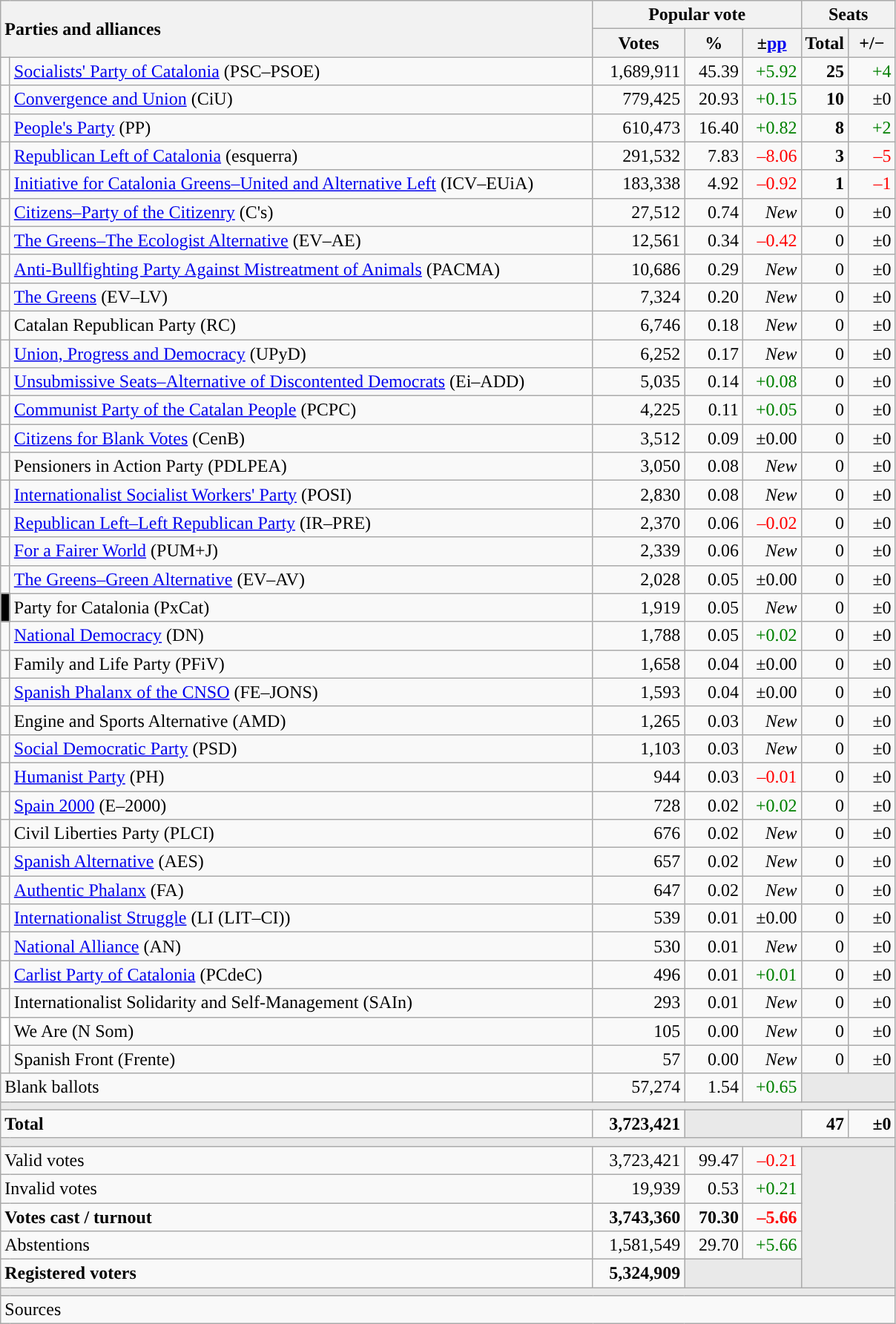<table class="wikitable" style="text-align:right;">
<tr>
<th style="text-align:left;" rowspan="2" colspan="2" width="525">Parties and alliances</th>
<th colspan="3">Popular vote</th>
<th colspan="2">Seats</th>
</tr>
<tr>
<th width="75">Votes</th>
<th width="45">%</th>
<th width="45">±<a href='#'>pp</a></th>
<th width="35">Total</th>
<th width="35">+/−</th>
</tr>
<tr>
<td width="1" style="color:inherit;background:"></td>
<td align="left"><a href='#'>Socialists' Party of Catalonia</a> (PSC–PSOE)</td>
<td>1,689,911</td>
<td>45.39</td>
<td style="color:green;">+5.92</td>
<td><strong>25</strong></td>
<td style="color:green;">+4</td>
</tr>
<tr>
<td style="color:inherit;background:"></td>
<td align="left"><a href='#'>Convergence and Union</a> (CiU)</td>
<td>779,425</td>
<td>20.93</td>
<td style="color:green;">+0.15</td>
<td><strong>10</strong></td>
<td>±0</td>
</tr>
<tr>
<td style="color:inherit;background:"></td>
<td align="left"><a href='#'>People's Party</a> (PP)</td>
<td>610,473</td>
<td>16.40</td>
<td style="color:green;">+0.82</td>
<td><strong>8</strong></td>
<td style="color:green;">+2</td>
</tr>
<tr>
<td style="color:inherit;background:"></td>
<td align="left"><a href='#'>Republican Left of Catalonia</a> (esquerra)</td>
<td>291,532</td>
<td>7.83</td>
<td style="color:red;">–8.06</td>
<td><strong>3</strong></td>
<td style="color:red;">–5</td>
</tr>
<tr>
<td style="color:inherit;background:"></td>
<td align="left"><a href='#'>Initiative for Catalonia Greens–United and Alternative Left</a> (ICV–EUiA)</td>
<td>183,338</td>
<td>4.92</td>
<td style="color:red;">–0.92</td>
<td><strong>1</strong></td>
<td style="color:red;">–1</td>
</tr>
<tr>
<td style="color:inherit;background:"></td>
<td align="left"><a href='#'>Citizens–Party of the Citizenry</a> (C's)</td>
<td>27,512</td>
<td>0.74</td>
<td><em>New</em></td>
<td>0</td>
<td>±0</td>
</tr>
<tr>
<td style="color:inherit;background:"></td>
<td align="left"><a href='#'>The Greens–The Ecologist Alternative</a> (EV–AE)</td>
<td>12,561</td>
<td>0.34</td>
<td style="color:red;">–0.42</td>
<td>0</td>
<td>±0</td>
</tr>
<tr>
<td style="color:inherit;background:"></td>
<td align="left"><a href='#'>Anti-Bullfighting Party Against Mistreatment of Animals</a> (PACMA)</td>
<td>10,686</td>
<td>0.29</td>
<td><em>New</em></td>
<td>0</td>
<td>±0</td>
</tr>
<tr>
<td style="color:inherit;background:"></td>
<td align="left"><a href='#'>The Greens</a> (EV–LV)</td>
<td>7,324</td>
<td>0.20</td>
<td><em>New</em></td>
<td>0</td>
<td>±0</td>
</tr>
<tr>
<td style="color:inherit;background:"></td>
<td align="left">Catalan Republican Party (RC)</td>
<td>6,746</td>
<td>0.18</td>
<td><em>New</em></td>
<td>0</td>
<td>±0</td>
</tr>
<tr>
<td style="color:inherit;background:"></td>
<td align="left"><a href='#'>Union, Progress and Democracy</a> (UPyD)</td>
<td>6,252</td>
<td>0.17</td>
<td><em>New</em></td>
<td>0</td>
<td>±0</td>
</tr>
<tr>
<td style="color:inherit;background:"></td>
<td align="left"><a href='#'>Unsubmissive Seats–Alternative of Discontented Democrats</a> (Ei–ADD)</td>
<td>5,035</td>
<td>0.14</td>
<td style="color:green;">+0.08</td>
<td>0</td>
<td>±0</td>
</tr>
<tr>
<td style="color:inherit;background:"></td>
<td align="left"><a href='#'>Communist Party of the Catalan People</a> (PCPC)</td>
<td>4,225</td>
<td>0.11</td>
<td style="color:green;">+0.05</td>
<td>0</td>
<td>±0</td>
</tr>
<tr>
<td style="color:inherit;background:"></td>
<td align="left"><a href='#'>Citizens for Blank Votes</a> (CenB)</td>
<td>3,512</td>
<td>0.09</td>
<td>±0.00</td>
<td>0</td>
<td>±0</td>
</tr>
<tr>
<td style="color:inherit;background:"></td>
<td align="left">Pensioners in Action Party (PDLPEA)</td>
<td>3,050</td>
<td>0.08</td>
<td><em>New</em></td>
<td>0</td>
<td>±0</td>
</tr>
<tr>
<td style="color:inherit;background:"></td>
<td align="left"><a href='#'>Internationalist Socialist Workers' Party</a> (POSI)</td>
<td>2,830</td>
<td>0.08</td>
<td><em>New</em></td>
<td>0</td>
<td>±0</td>
</tr>
<tr>
<td style="color:inherit;background:"></td>
<td align="left"><a href='#'>Republican Left–Left Republican Party</a> (IR–PRE)</td>
<td>2,370</td>
<td>0.06</td>
<td style="color:red;">–0.02</td>
<td>0</td>
<td>±0</td>
</tr>
<tr>
<td style="color:inherit;background:"></td>
<td align="left"><a href='#'>For a Fairer World</a> (PUM+J)</td>
<td>2,339</td>
<td>0.06</td>
<td><em>New</em></td>
<td>0</td>
<td>±0</td>
</tr>
<tr>
<td style="color:inherit;background:"></td>
<td align="left"><a href='#'>The Greens–Green Alternative</a> (EV–AV)</td>
<td>2,028</td>
<td>0.05</td>
<td>±0.00</td>
<td>0</td>
<td>±0</td>
</tr>
<tr>
<td bgcolor="black"></td>
<td align="left">Party for Catalonia (PxCat)</td>
<td>1,919</td>
<td>0.05</td>
<td><em>New</em></td>
<td>0</td>
<td>±0</td>
</tr>
<tr>
<td style="color:inherit;background:"></td>
<td align="left"><a href='#'>National Democracy</a> (DN)</td>
<td>1,788</td>
<td>0.05</td>
<td style="color:green;">+0.02</td>
<td>0</td>
<td>±0</td>
</tr>
<tr>
<td style="color:inherit;background:"></td>
<td align="left">Family and Life Party (PFiV)</td>
<td>1,658</td>
<td>0.04</td>
<td>±0.00</td>
<td>0</td>
<td>±0</td>
</tr>
<tr>
<td style="color:inherit;background:"></td>
<td align="left"><a href='#'>Spanish Phalanx of the CNSO</a> (FE–JONS)</td>
<td>1,593</td>
<td>0.04</td>
<td>±0.00</td>
<td>0</td>
<td>±0</td>
</tr>
<tr>
<td style="color:inherit;background:"></td>
<td align="left">Engine and Sports Alternative (AMD)</td>
<td>1,265</td>
<td>0.03</td>
<td><em>New</em></td>
<td>0</td>
<td>±0</td>
</tr>
<tr>
<td style="color:inherit;background:"></td>
<td align="left"><a href='#'>Social Democratic Party</a> (PSD)</td>
<td>1,103</td>
<td>0.03</td>
<td><em>New</em></td>
<td>0</td>
<td>±0</td>
</tr>
<tr>
<td style="color:inherit;background:"></td>
<td align="left"><a href='#'>Humanist Party</a> (PH)</td>
<td>944</td>
<td>0.03</td>
<td style="color:red;">–0.01</td>
<td>0</td>
<td>±0</td>
</tr>
<tr>
<td style="color:inherit;background:"></td>
<td align="left"><a href='#'>Spain 2000</a> (E–2000)</td>
<td>728</td>
<td>0.02</td>
<td style="color:green;">+0.02</td>
<td>0</td>
<td>±0</td>
</tr>
<tr>
<td style="color:inherit;background:"></td>
<td align="left">Civil Liberties Party (PLCI)</td>
<td>676</td>
<td>0.02</td>
<td><em>New</em></td>
<td>0</td>
<td>±0</td>
</tr>
<tr>
<td style="color:inherit;background:"></td>
<td align="left"><a href='#'>Spanish Alternative</a> (AES)</td>
<td>657</td>
<td>0.02</td>
<td><em>New</em></td>
<td>0</td>
<td>±0</td>
</tr>
<tr>
<td style="color:inherit;background:"></td>
<td align="left"><a href='#'>Authentic Phalanx</a> (FA)</td>
<td>647</td>
<td>0.02</td>
<td><em>New</em></td>
<td>0</td>
<td>±0</td>
</tr>
<tr>
<td style="color:inherit;background:"></td>
<td align="left"><a href='#'>Internationalist Struggle</a> (LI (LIT–CI))</td>
<td>539</td>
<td>0.01</td>
<td>±0.00</td>
<td>0</td>
<td>±0</td>
</tr>
<tr>
<td style="color:inherit;background:"></td>
<td align="left"><a href='#'>National Alliance</a> (AN)</td>
<td>530</td>
<td>0.01</td>
<td><em>New</em></td>
<td>0</td>
<td>±0</td>
</tr>
<tr>
<td style="color:inherit;background:"></td>
<td align="left"><a href='#'>Carlist Party of Catalonia</a> (PCdeC)</td>
<td>496</td>
<td>0.01</td>
<td style="color:green;">+0.01</td>
<td>0</td>
<td>±0</td>
</tr>
<tr>
<td style="color:inherit;background:"></td>
<td align="left">Internationalist Solidarity and Self-Management (SAIn)</td>
<td>293</td>
<td>0.01</td>
<td><em>New</em></td>
<td>0</td>
<td>±0</td>
</tr>
<tr>
<td bgcolor="white"></td>
<td align="left">We Are (N Som)</td>
<td>105</td>
<td>0.00</td>
<td><em>New</em></td>
<td>0</td>
<td>±0</td>
</tr>
<tr>
<td style="color:inherit;background:"></td>
<td align="left">Spanish Front (Frente)</td>
<td>57</td>
<td>0.00</td>
<td><em>New</em></td>
<td>0</td>
<td>±0</td>
</tr>
<tr>
<td align="left" colspan="2">Blank ballots</td>
<td>57,274</td>
<td>1.54</td>
<td style="color:green;">+0.65</td>
<td bgcolor="#E9E9E9" colspan="2"></td>
</tr>
<tr>
<td colspan="7" bgcolor="#E9E9E9"></td>
</tr>
<tr style="font-weight:bold;">
<td align="left" colspan="2">Total</td>
<td>3,723,421</td>
<td bgcolor="#E9E9E9" colspan="2"></td>
<td>47</td>
<td>±0</td>
</tr>
<tr>
<td colspan="7" bgcolor="#E9E9E9"></td>
</tr>
<tr>
<td align="left" colspan="2">Valid votes</td>
<td>3,723,421</td>
<td>99.47</td>
<td style="color:red;">–0.21</td>
<td bgcolor="#E9E9E9" colspan="2" rowspan="5"></td>
</tr>
<tr>
<td align="left" colspan="2">Invalid votes</td>
<td>19,939</td>
<td>0.53</td>
<td style="color:green;">+0.21</td>
</tr>
<tr style="font-weight:bold;">
<td align="left" colspan="2">Votes cast / turnout</td>
<td>3,743,360</td>
<td>70.30</td>
<td style="color:red;">–5.66</td>
</tr>
<tr>
<td align="left" colspan="2">Abstentions</td>
<td>1,581,549</td>
<td>29.70</td>
<td style="color:green;">+5.66</td>
</tr>
<tr style="font-weight:bold;">
<td align="left" colspan="2">Registered voters</td>
<td>5,324,909</td>
<td bgcolor="#E9E9E9" colspan="2"></td>
</tr>
<tr>
<td colspan="7" bgcolor="#E9E9E9"></td>
</tr>
<tr>
<td align="left" colspan="7">Sources</td>
</tr>
</table>
